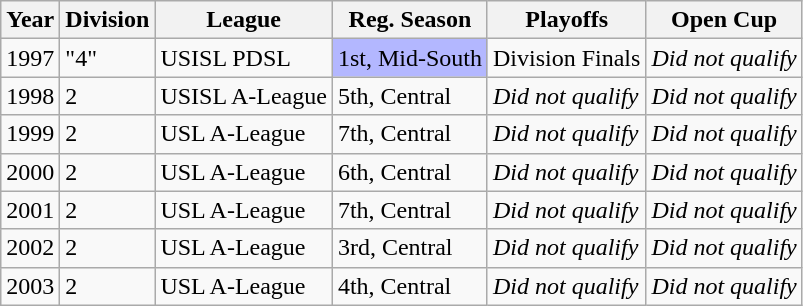<table class="wikitable">
<tr>
<th>Year</th>
<th>Division</th>
<th>League</th>
<th>Reg. Season</th>
<th>Playoffs</th>
<th>Open Cup</th>
</tr>
<tr>
<td>1997</td>
<td>"4"</td>
<td>USISL PDSL</td>
<td bgcolor="B3B7FF">1st, Mid-South</td>
<td>Division Finals</td>
<td><em>Did not qualify</em></td>
</tr>
<tr>
<td>1998</td>
<td>2</td>
<td>USISL A-League</td>
<td>5th, Central</td>
<td><em>Did not qualify</em></td>
<td><em>Did not qualify</em></td>
</tr>
<tr>
<td>1999</td>
<td>2</td>
<td>USL A-League</td>
<td>7th, Central</td>
<td><em>Did not qualify</em></td>
<td><em>Did not qualify</em></td>
</tr>
<tr>
<td>2000</td>
<td>2</td>
<td>USL A-League</td>
<td>6th, Central</td>
<td><em>Did not qualify</em></td>
<td><em>Did not qualify</em></td>
</tr>
<tr>
<td>2001</td>
<td>2</td>
<td>USL A-League</td>
<td>7th, Central</td>
<td><em>Did not qualify</em></td>
<td><em>Did not qualify</em></td>
</tr>
<tr>
<td>2002</td>
<td>2</td>
<td>USL A-League</td>
<td>3rd, Central</td>
<td><em>Did not qualify</em></td>
<td><em>Did not qualify</em></td>
</tr>
<tr>
<td>2003</td>
<td>2</td>
<td>USL A-League</td>
<td>4th, Central</td>
<td><em>Did not qualify</em></td>
<td><em>Did not qualify</em></td>
</tr>
</table>
